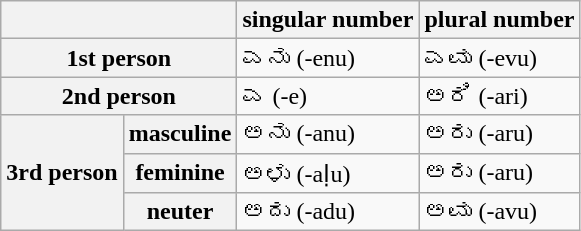<table class="wikitable">
<tr>
<th colspan="2"></th>
<th>singular number</th>
<th>plural number</th>
</tr>
<tr>
<th colspan="2">1st person</th>
<td>ಎನು (-enu)</td>
<td>ಎವು (-evu)</td>
</tr>
<tr>
<th colspan="2">2nd person</th>
<td>ಎ (-e)</td>
<td>ಅರಿ (-ari)</td>
</tr>
<tr>
<th rowspan="3">3rd person</th>
<th>masculine</th>
<td>ಅನು (-anu)</td>
<td>ಅರು (-aru)</td>
</tr>
<tr>
<th>feminine</th>
<td>ಅಳು (-aḷu)</td>
<td>ಅರು (-aru)</td>
</tr>
<tr>
<th>neuter</th>
<td>ಅದು (-adu)</td>
<td>ಅವು (-avu)</td>
</tr>
</table>
